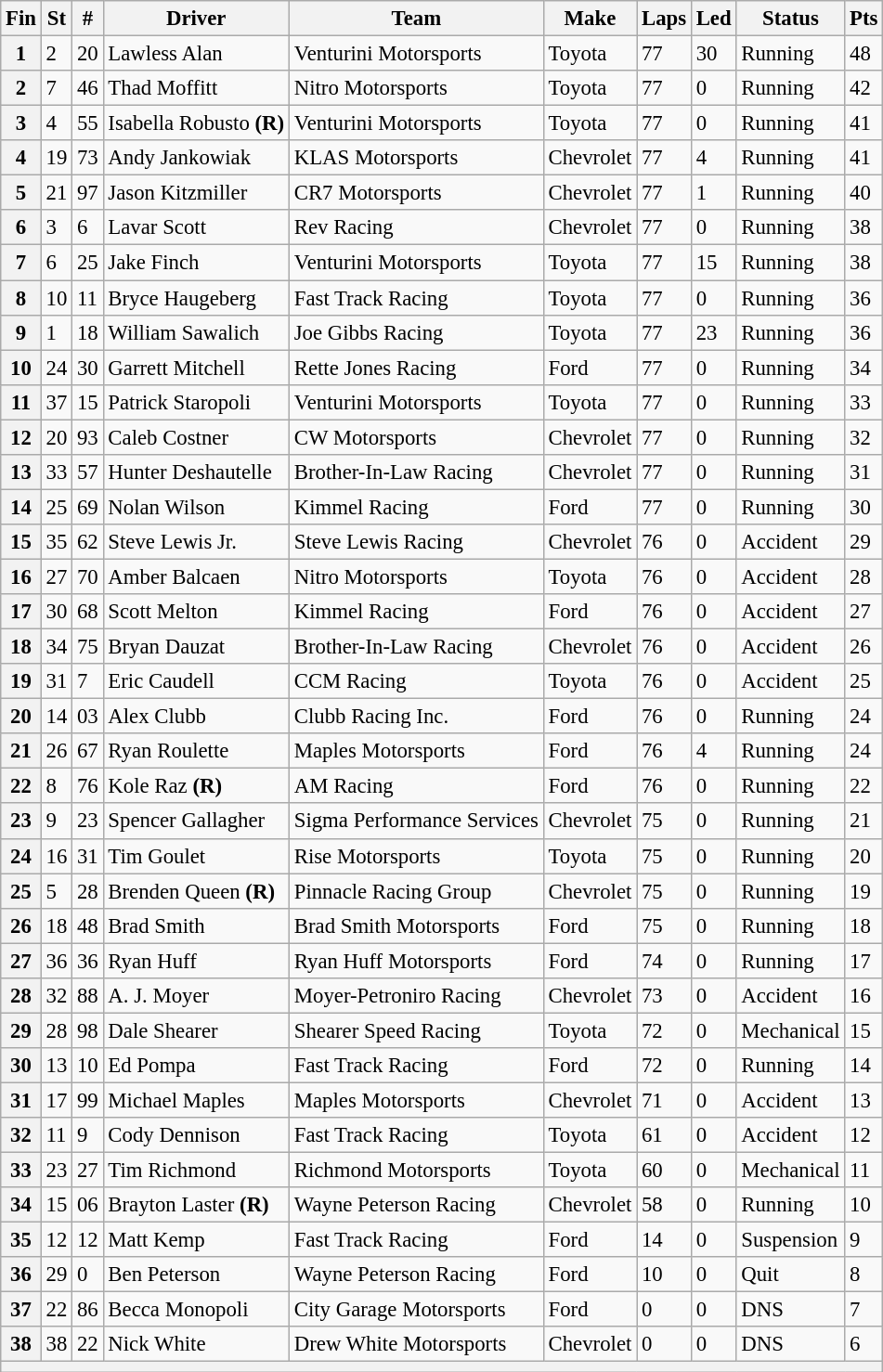<table class="wikitable" style="font-size:95%">
<tr>
<th>Fin</th>
<th>St</th>
<th>#</th>
<th>Driver</th>
<th>Team</th>
<th>Make</th>
<th>Laps</th>
<th>Led</th>
<th>Status</th>
<th>Pts</th>
</tr>
<tr>
<th>1</th>
<td>2</td>
<td>20</td>
<td>Lawless Alan</td>
<td>Venturini Motorsports</td>
<td>Toyota</td>
<td>77</td>
<td>30</td>
<td>Running</td>
<td>48</td>
</tr>
<tr>
<th>2</th>
<td>7</td>
<td>46</td>
<td>Thad Moffitt</td>
<td>Nitro Motorsports</td>
<td>Toyota</td>
<td>77</td>
<td>0</td>
<td>Running</td>
<td>42</td>
</tr>
<tr>
<th>3</th>
<td>4</td>
<td>55</td>
<td>Isabella Robusto <strong>(R)</strong></td>
<td>Venturini Motorsports</td>
<td>Toyota</td>
<td>77</td>
<td>0</td>
<td>Running</td>
<td>41</td>
</tr>
<tr>
<th>4</th>
<td>19</td>
<td>73</td>
<td>Andy Jankowiak</td>
<td>KLAS Motorsports</td>
<td>Chevrolet</td>
<td>77</td>
<td>4</td>
<td>Running</td>
<td>41</td>
</tr>
<tr>
<th>5</th>
<td>21</td>
<td>97</td>
<td>Jason Kitzmiller</td>
<td>CR7 Motorsports</td>
<td>Chevrolet</td>
<td>77</td>
<td>1</td>
<td>Running</td>
<td>40</td>
</tr>
<tr>
<th>6</th>
<td>3</td>
<td>6</td>
<td>Lavar Scott</td>
<td>Rev Racing</td>
<td>Chevrolet</td>
<td>77</td>
<td>0</td>
<td>Running</td>
<td>38</td>
</tr>
<tr>
<th>7</th>
<td>6</td>
<td>25</td>
<td>Jake Finch</td>
<td>Venturini Motorsports</td>
<td>Toyota</td>
<td>77</td>
<td>15</td>
<td>Running</td>
<td>38</td>
</tr>
<tr>
<th>8</th>
<td>10</td>
<td>11</td>
<td>Bryce Haugeberg</td>
<td>Fast Track Racing</td>
<td>Toyota</td>
<td>77</td>
<td>0</td>
<td>Running</td>
<td>36</td>
</tr>
<tr>
<th>9</th>
<td>1</td>
<td>18</td>
<td>William Sawalich</td>
<td>Joe Gibbs Racing</td>
<td>Toyota</td>
<td>77</td>
<td>23</td>
<td>Running</td>
<td>36</td>
</tr>
<tr>
<th>10</th>
<td>24</td>
<td>30</td>
<td>Garrett Mitchell</td>
<td>Rette Jones Racing</td>
<td>Ford</td>
<td>77</td>
<td>0</td>
<td>Running</td>
<td>34</td>
</tr>
<tr>
<th>11</th>
<td>37</td>
<td>15</td>
<td>Patrick Staropoli</td>
<td>Venturini Motorsports</td>
<td>Toyota</td>
<td>77</td>
<td>0</td>
<td>Running</td>
<td>33</td>
</tr>
<tr>
<th>12</th>
<td>20</td>
<td>93</td>
<td>Caleb Costner</td>
<td>CW Motorsports</td>
<td>Chevrolet</td>
<td>77</td>
<td>0</td>
<td>Running</td>
<td>32</td>
</tr>
<tr>
<th>13</th>
<td>33</td>
<td>57</td>
<td>Hunter Deshautelle</td>
<td>Brother-In-Law Racing</td>
<td>Chevrolet</td>
<td>77</td>
<td>0</td>
<td>Running</td>
<td>31</td>
</tr>
<tr>
<th>14</th>
<td>25</td>
<td>69</td>
<td>Nolan Wilson</td>
<td>Kimmel Racing</td>
<td>Ford</td>
<td>77</td>
<td>0</td>
<td>Running</td>
<td>30</td>
</tr>
<tr>
<th>15</th>
<td>35</td>
<td>62</td>
<td>Steve Lewis Jr.</td>
<td>Steve Lewis Racing</td>
<td>Chevrolet</td>
<td>76</td>
<td>0</td>
<td>Accident</td>
<td>29</td>
</tr>
<tr>
<th>16</th>
<td>27</td>
<td>70</td>
<td>Amber Balcaen</td>
<td>Nitro Motorsports</td>
<td>Toyota</td>
<td>76</td>
<td>0</td>
<td>Accident</td>
<td>28</td>
</tr>
<tr>
<th>17</th>
<td>30</td>
<td>68</td>
<td>Scott Melton</td>
<td>Kimmel Racing</td>
<td>Ford</td>
<td>76</td>
<td>0</td>
<td>Accident</td>
<td>27</td>
</tr>
<tr>
<th>18</th>
<td>34</td>
<td>75</td>
<td>Bryan Dauzat</td>
<td>Brother-In-Law Racing</td>
<td>Chevrolet</td>
<td>76</td>
<td>0</td>
<td>Accident</td>
<td>26</td>
</tr>
<tr>
<th>19</th>
<td>31</td>
<td>7</td>
<td>Eric Caudell</td>
<td>CCM Racing</td>
<td>Toyota</td>
<td>76</td>
<td>0</td>
<td>Accident</td>
<td>25</td>
</tr>
<tr>
<th>20</th>
<td>14</td>
<td>03</td>
<td>Alex Clubb</td>
<td>Clubb Racing Inc.</td>
<td>Ford</td>
<td>76</td>
<td>0</td>
<td>Running</td>
<td>24</td>
</tr>
<tr>
<th>21</th>
<td>26</td>
<td>67</td>
<td>Ryan Roulette</td>
<td>Maples Motorsports</td>
<td>Ford</td>
<td>76</td>
<td>4</td>
<td>Running</td>
<td>24</td>
</tr>
<tr>
<th>22</th>
<td>8</td>
<td>76</td>
<td>Kole Raz <strong>(R)</strong></td>
<td>AM Racing</td>
<td>Ford</td>
<td>76</td>
<td>0</td>
<td>Running</td>
<td>22</td>
</tr>
<tr>
<th>23</th>
<td>9</td>
<td>23</td>
<td>Spencer Gallagher</td>
<td>Sigma Performance Services</td>
<td>Chevrolet</td>
<td>75</td>
<td>0</td>
<td>Running</td>
<td>21</td>
</tr>
<tr>
<th>24</th>
<td>16</td>
<td>31</td>
<td>Tim Goulet</td>
<td>Rise Motorsports</td>
<td>Toyota</td>
<td>75</td>
<td>0</td>
<td>Running</td>
<td>20</td>
</tr>
<tr>
<th>25</th>
<td>5</td>
<td>28</td>
<td>Brenden Queen <strong>(R)</strong></td>
<td>Pinnacle Racing Group</td>
<td>Chevrolet</td>
<td>75</td>
<td>0</td>
<td>Running</td>
<td>19</td>
</tr>
<tr>
<th>26</th>
<td>18</td>
<td>48</td>
<td>Brad Smith</td>
<td>Brad Smith Motorsports</td>
<td>Ford</td>
<td>75</td>
<td>0</td>
<td>Running</td>
<td>18</td>
</tr>
<tr>
<th>27</th>
<td>36</td>
<td>36</td>
<td>Ryan Huff</td>
<td>Ryan Huff Motorsports</td>
<td>Ford</td>
<td>74</td>
<td>0</td>
<td>Running</td>
<td>17</td>
</tr>
<tr>
<th>28</th>
<td>32</td>
<td>88</td>
<td>A. J. Moyer</td>
<td>Moyer-Petroniro Racing</td>
<td>Chevrolet</td>
<td>73</td>
<td>0</td>
<td>Accident</td>
<td>16</td>
</tr>
<tr>
<th>29</th>
<td>28</td>
<td>98</td>
<td>Dale Shearer</td>
<td>Shearer Speed Racing</td>
<td>Toyota</td>
<td>72</td>
<td>0</td>
<td>Mechanical</td>
<td>15</td>
</tr>
<tr>
<th>30</th>
<td>13</td>
<td>10</td>
<td>Ed Pompa</td>
<td>Fast Track Racing</td>
<td>Ford</td>
<td>72</td>
<td>0</td>
<td>Running</td>
<td>14</td>
</tr>
<tr>
<th>31</th>
<td>17</td>
<td>99</td>
<td>Michael Maples</td>
<td>Maples Motorsports</td>
<td>Chevrolet</td>
<td>71</td>
<td>0</td>
<td>Accident</td>
<td>13</td>
</tr>
<tr>
<th>32</th>
<td>11</td>
<td>9</td>
<td>Cody Dennison</td>
<td>Fast Track Racing</td>
<td>Toyota</td>
<td>61</td>
<td>0</td>
<td>Accident</td>
<td>12</td>
</tr>
<tr>
<th>33</th>
<td>23</td>
<td>27</td>
<td>Tim Richmond</td>
<td>Richmond Motorsports</td>
<td>Toyota</td>
<td>60</td>
<td>0</td>
<td>Mechanical</td>
<td>11</td>
</tr>
<tr>
<th>34</th>
<td>15</td>
<td>06</td>
<td>Brayton Laster <strong>(R)</strong></td>
<td>Wayne Peterson Racing</td>
<td>Chevrolet</td>
<td>58</td>
<td>0</td>
<td>Running</td>
<td>10</td>
</tr>
<tr>
<th>35</th>
<td>12</td>
<td>12</td>
<td>Matt Kemp</td>
<td>Fast Track Racing</td>
<td>Ford</td>
<td>14</td>
<td>0</td>
<td>Suspension</td>
<td>9</td>
</tr>
<tr>
<th>36</th>
<td>29</td>
<td>0</td>
<td>Ben Peterson</td>
<td>Wayne Peterson Racing</td>
<td>Ford</td>
<td>10</td>
<td>0</td>
<td>Quit</td>
<td>8</td>
</tr>
<tr>
<th>37</th>
<td>22</td>
<td>86</td>
<td>Becca Monopoli</td>
<td>City Garage Motorsports</td>
<td>Ford</td>
<td>0</td>
<td>0</td>
<td>DNS</td>
<td>7</td>
</tr>
<tr>
<th>38</th>
<td>38</td>
<td>22</td>
<td>Nick White</td>
<td>Drew White Motorsports</td>
<td>Chevrolet</td>
<td>0</td>
<td>0</td>
<td>DNS</td>
<td>6</td>
</tr>
<tr>
<th colspan="10"></th>
</tr>
</table>
